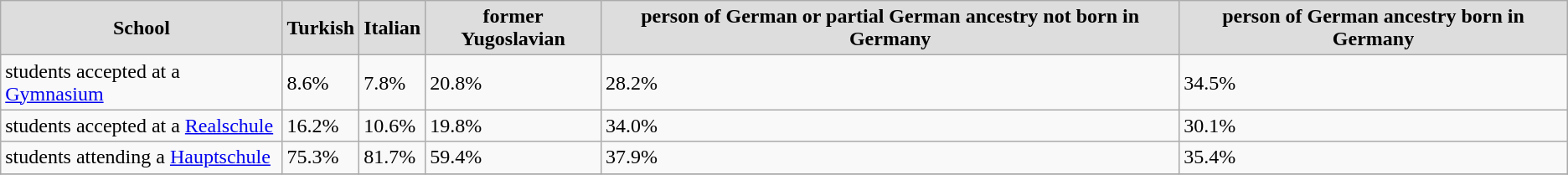<table class="wikitable">
<tr>
<th style="background: #dddddd;">School</th>
<th style="background: #dddddd;">Turkish</th>
<th style="background: #dddddd;">Italian</th>
<th style="background: #dddddd;">former Yugoslavian</th>
<th style="background: #dddddd;">person of German or partial German ancestry not born in Germany</th>
<th style="background: #dddddd;">person of German ancestry born in Germany</th>
</tr>
<tr>
<td>students accepted at a <a href='#'>Gymnasium</a></td>
<td>8.6%</td>
<td>7.8%</td>
<td>20.8%</td>
<td>28.2%</td>
<td>34.5%</td>
</tr>
<tr>
<td>students accepted at a <a href='#'>Realschule</a></td>
<td>16.2%</td>
<td>10.6%</td>
<td>19.8%</td>
<td>34.0%</td>
<td>30.1%</td>
</tr>
<tr>
<td>students attending a <a href='#'>Hauptschule</a></td>
<td>75.3%</td>
<td>81.7%</td>
<td>59.4%</td>
<td>37.9%</td>
<td>35.4%</td>
</tr>
<tr>
</tr>
</table>
